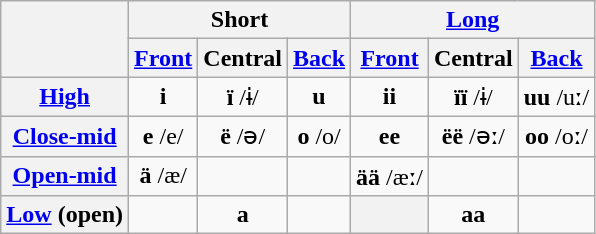<table class="wikitable" style="text-align:center;">
<tr>
<th rowspan=2></th>
<th colspan="3">Short</th>
<th colspan="3"><a href='#'>Long</a></th>
</tr>
<tr>
<th><a href='#'>Front</a></th>
<th>Central</th>
<th><a href='#'>Back</a></th>
<th><a href='#'>Front</a></th>
<th>Central</th>
<th><a href='#'>Back</a></th>
</tr>
<tr>
<th><a href='#'>High</a></th>
<td><strong>i</strong> </td>
<td><strong>ï</strong> /ɨ/</td>
<td><strong>u</strong> </td>
<td><strong>ii</strong> </td>
<td><strong>ïï</strong> /ɨ/</td>
<td><strong>uu</strong> /uː/</td>
</tr>
<tr>
<th><a href='#'>Close-mid</a></th>
<td><strong>e</strong> /e/</td>
<td><strong>ë</strong> /ə/</td>
<td><strong>o</strong> /o/</td>
<td><strong>ee</strong> </td>
<td><strong>ëë</strong> /əː/</td>
<td><strong>oo</strong> /oː/</td>
</tr>
<tr>
<th><a href='#'>Open-mid</a></th>
<td><strong>ä</strong> /æ/</td>
<td></td>
<td></td>
<td><strong>ää</strong> /æː/</td>
<td></td>
<td></td>
</tr>
<tr>
<th><a href='#'>Low</a> (open)</th>
<td></td>
<td><strong>a</strong> </td>
<td></td>
<th></th>
<td><strong>aa</strong> </td>
<td></td>
</tr>
</table>
